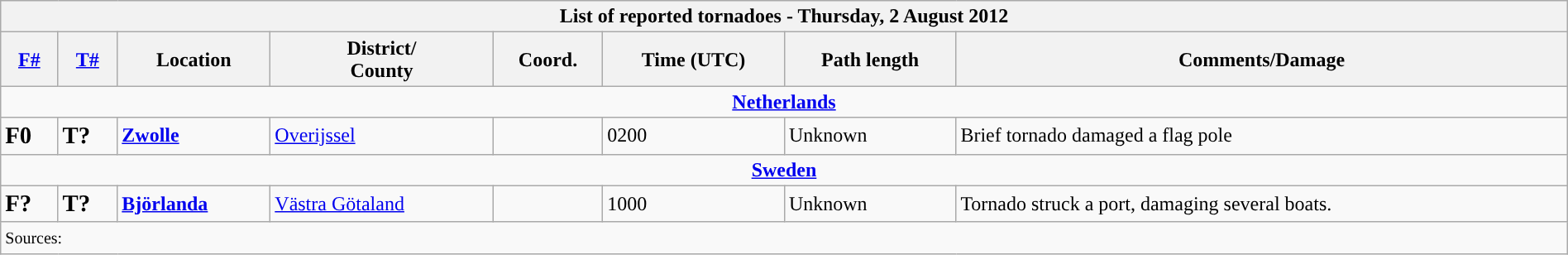<table class="wikitable collapsible" width="100%">
<tr>
<th colspan="8">List of reported tornadoes - Thursday, 2 August 2012</th>
</tr>
<tr>
<th><a href='#'>F#</a></th>
<th><a href='#'>T#</a></th>
<th>Location</th>
<th>District/<br>County</th>
<th>Coord.</th>
<th>Time (UTC)</th>
<th>Path length</th>
<th>Comments/Damage</th>
</tr>
<tr>
<td colspan="8" align=center><strong><a href='#'>Netherlands</a></strong></td>
</tr>
<tr>
<td><big><strong>F0</strong></big></td>
<td><big><strong>T?</strong></big></td>
<td><strong><a href='#'>Zwolle</a></strong></td>
<td><a href='#'>Overijssel</a></td>
<td></td>
<td>0200</td>
<td>Unknown</td>
<td>Brief tornado damaged a flag pole</td>
</tr>
<tr>
<td colspan="8" align=center><strong><a href='#'>Sweden</a></strong></td>
</tr>
<tr>
<td><big><strong>F?</strong></big></td>
<td><big><strong>T?</strong></big></td>
<td><strong><a href='#'>Björlanda</a></strong></td>
<td><a href='#'>Västra Götaland</a></td>
<td></td>
<td>1000</td>
<td>Unknown</td>
<td>Tornado struck a port, damaging several boats.</td>
</tr>
<tr>
<td colspan="8"><small>Sources:  </small></td>
</tr>
</table>
